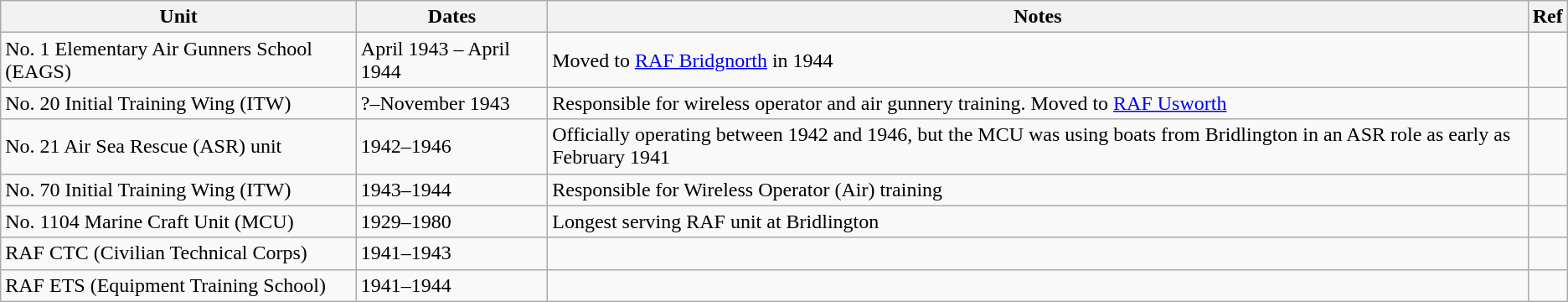<table class="wikitable">
<tr>
<th>Unit</th>
<th>Dates</th>
<th>Notes</th>
<th>Ref</th>
</tr>
<tr>
<td>No. 1 Elementary Air Gunners School (EAGS)</td>
<td>April 1943 – April 1944</td>
<td>Moved to <a href='#'>RAF Bridgnorth</a> in 1944</td>
<td></td>
</tr>
<tr>
<td>No. 20 Initial Training Wing (ITW)</td>
<td>?–November 1943</td>
<td>Responsible for wireless operator and air gunnery training. Moved to <a href='#'>RAF Usworth</a></td>
<td></td>
</tr>
<tr>
<td>No. 21 Air Sea Rescue (ASR) unit</td>
<td>1942–1946</td>
<td>Officially operating between 1942 and 1946, but the MCU was using  boats from Bridlington in an ASR role as early as February 1941</td>
<td></td>
</tr>
<tr>
<td>No. 70 Initial Training Wing (ITW)</td>
<td>1943–1944</td>
<td>Responsible for Wireless Operator (Air) training</td>
<td></td>
</tr>
<tr>
<td>No. 1104 Marine Craft Unit (MCU)</td>
<td>1929–1980</td>
<td>Longest serving RAF unit at Bridlington</td>
<td></td>
</tr>
<tr>
<td>RAF CTC (Civilian Technical Corps)</td>
<td>1941–1943</td>
<td></td>
<td></td>
</tr>
<tr>
<td>RAF ETS (Equipment Training School)</td>
<td>1941–1944</td>
<td></td>
<td></td>
</tr>
</table>
